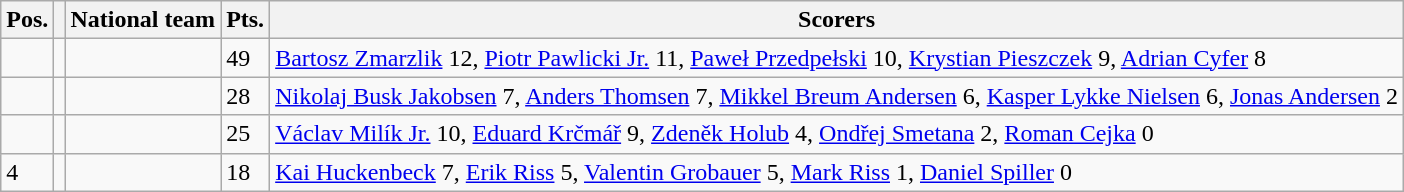<table class=wikitable>
<tr>
<th>Pos.</th>
<th></th>
<th>National team</th>
<th>Pts.</th>
<th>Scorers</th>
</tr>
<tr>
<td></td>
<td></td>
<td align=left></td>
<td>49</td>
<td><a href='#'>Bartosz Zmarzlik</a> 12, <a href='#'>Piotr Pawlicki Jr.</a> 11, <a href='#'>Paweł Przedpełski</a> 10, <a href='#'>Krystian Pieszczek</a> 9, <a href='#'>Adrian Cyfer</a> 8</td>
</tr>
<tr>
<td></td>
<td></td>
<td align=left></td>
<td>28</td>
<td><a href='#'>Nikolaj Busk Jakobsen</a> 7, <a href='#'>Anders Thomsen</a> 7, <a href='#'>Mikkel Breum Andersen</a> 6, <a href='#'>Kasper Lykke Nielsen</a> 6, <a href='#'>Jonas Andersen</a> 2</td>
</tr>
<tr>
<td></td>
<td></td>
<td align=left></td>
<td>25</td>
<td><a href='#'>Václav Milík Jr.</a> 10, <a href='#'>Eduard Krčmář</a> 9, <a href='#'>Zdeněk Holub</a> 4, <a href='#'>Ondřej Smetana</a> 2, <a href='#'>Roman Cejka</a> 0</td>
</tr>
<tr>
<td>4</td>
<td></td>
<td align=left></td>
<td>18</td>
<td><a href='#'>Kai Huckenbeck</a> 7, <a href='#'>Erik Riss</a> 5, <a href='#'>Valentin Grobauer</a> 5, <a href='#'>Mark Riss</a> 1, <a href='#'>Daniel Spiller</a> 0</td>
</tr>
</table>
